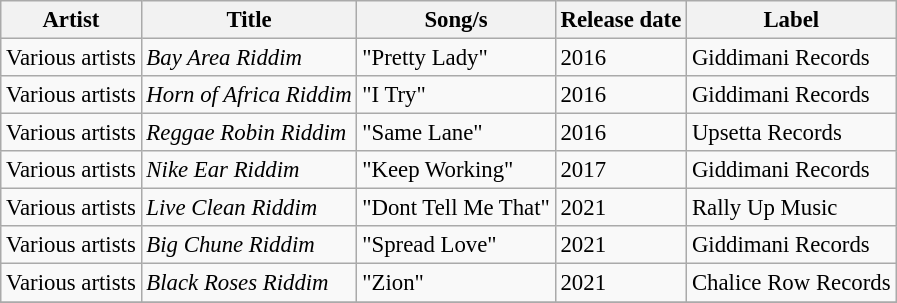<table class="wikitable" style="font-size:95%">
<tr>
<th>Artist</th>
<th>Title</th>
<th>Song/s</th>
<th>Release date</th>
<th>Label</th>
</tr>
<tr>
<td align=left>Various artists</td>
<td align=left><em>Bay Area Riddim</em></td>
<td align=left>"Pretty Lady"</td>
<td align=left>2016</td>
<td align=left>Giddimani Records</td>
</tr>
<tr>
<td align=left>Various artists</td>
<td align=left><em>Horn of Africa Riddim</em></td>
<td align=left>"I Try"</td>
<td align=left>2016</td>
<td align=left>Giddimani Records</td>
</tr>
<tr>
<td align=left>Various artists</td>
<td align=left><em>Reggae Robin Riddim</em></td>
<td align=left>"Same Lane"</td>
<td align=left>2016</td>
<td align=left>Upsetta Records</td>
</tr>
<tr>
<td align=left>Various artists</td>
<td align=left><em>Nike Ear Riddim</em></td>
<td align=left>"Keep Working"</td>
<td align=left>2017</td>
<td align=left>Giddimani Records</td>
</tr>
<tr>
<td align=left>Various artists</td>
<td align=left><em>Live Clean Riddim</em></td>
<td align=left>"Dont Tell Me That"</td>
<td align=left>2021</td>
<td align=left>Rally Up Music</td>
</tr>
<tr>
<td align=left>Various artists</td>
<td align=left><em>Big Chune Riddim</em></td>
<td align=left>"Spread Love"</td>
<td align=left>2021</td>
<td align=left>Giddimani Records</td>
</tr>
<tr>
<td align=left>Various artists</td>
<td align=left><em>Black Roses Riddim</em></td>
<td align=left>"Zion"</td>
<td align=left>2021</td>
<td align=left>Chalice Row Records</td>
</tr>
<tr>
</tr>
</table>
